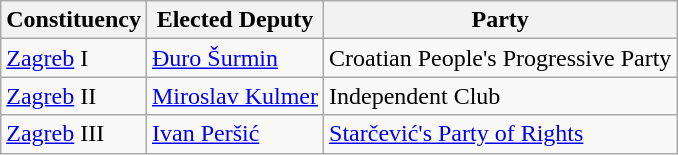<table class=wikitable>
<tr>
<th>Constituency</th>
<th>Elected Deputy</th>
<th>Party</th>
</tr>
<tr>
<td><a href='#'>Zagreb</a> I</td>
<td><a href='#'>Đuro Šurmin</a></td>
<td>Croatian People's Progressive Party</td>
</tr>
<tr>
<td><a href='#'>Zagreb</a> II</td>
<td><a href='#'>Miroslav Kulmer</a></td>
<td>Independent Club</td>
</tr>
<tr>
<td><a href='#'>Zagreb</a> III</td>
<td><a href='#'>Ivan Peršić</a></td>
<td><a href='#'>Starčević's Party of Rights</a></td>
</tr>
</table>
